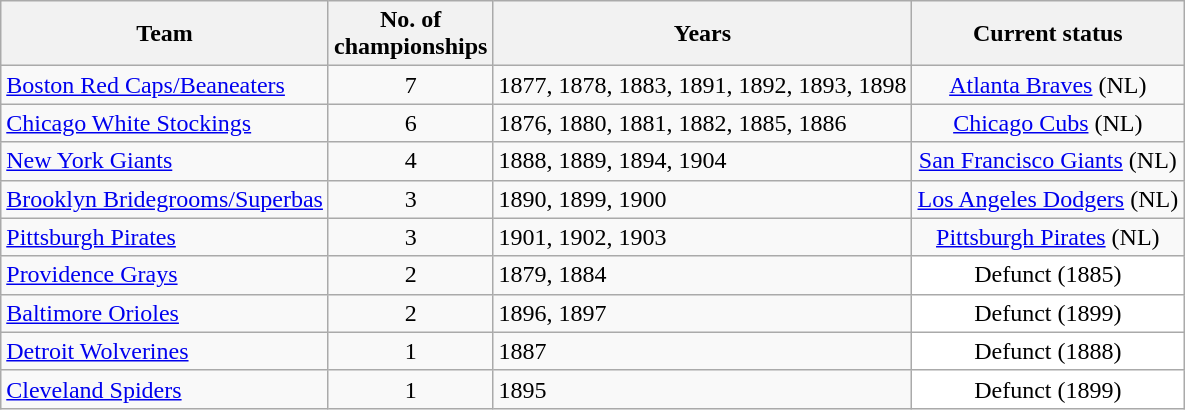<table class="wikitable" border="1" style="text-align:center">
<tr>
<th>Team</th>
<th>No. of<br> championships</th>
<th>Years</th>
<th>Current status</th>
</tr>
<tr>
<td align=left><a href='#'>Boston Red Caps/Beaneaters</a></td>
<td>7</td>
<td align=left>1877, 1878, 1883, 1891, 1892, 1893, 1898</td>
<td><a href='#'>Atlanta Braves</a> (NL)</td>
</tr>
<tr>
<td align=left><a href='#'>Chicago White Stockings</a></td>
<td>6</td>
<td align=left>1876, 1880, 1881, 1882, 1885, 1886</td>
<td><a href='#'>Chicago Cubs</a> (NL)</td>
</tr>
<tr>
<td align=left><a href='#'>New York Giants</a></td>
<td>4</td>
<td align=left>1888, 1889, 1894, 1904</td>
<td><a href='#'>San Francisco Giants</a> (NL)</td>
</tr>
<tr>
<td align=left><a href='#'>Brooklyn Bridegrooms/Superbas</a></td>
<td>3</td>
<td align=left>1890, 1899, 1900</td>
<td><a href='#'>Los Angeles Dodgers</a> (NL)</td>
</tr>
<tr>
<td align=left><a href='#'>Pittsburgh Pirates</a></td>
<td>3</td>
<td align=left>1901, 1902, 1903</td>
<td><a href='#'>Pittsburgh Pirates</a> (NL)</td>
</tr>
<tr>
<td align=left><a href='#'>Providence Grays</a></td>
<td>2</td>
<td align=left>1879, 1884</td>
<td style="background:#ffffff">Defunct (1885)</td>
</tr>
<tr>
<td align=left><a href='#'>Baltimore Orioles</a></td>
<td>2</td>
<td align=left>1896, 1897</td>
<td style="background:#ffffff">Defunct (1899)</td>
</tr>
<tr>
<td align=left><a href='#'>Detroit Wolverines</a></td>
<td>1</td>
<td align=left>1887</td>
<td style="background:#ffffff">Defunct (1888)</td>
</tr>
<tr>
<td align=left><a href='#'>Cleveland Spiders</a></td>
<td>1</td>
<td align=left>1895</td>
<td style="background:#ffffff">Defunct (1899)</td>
</tr>
</table>
